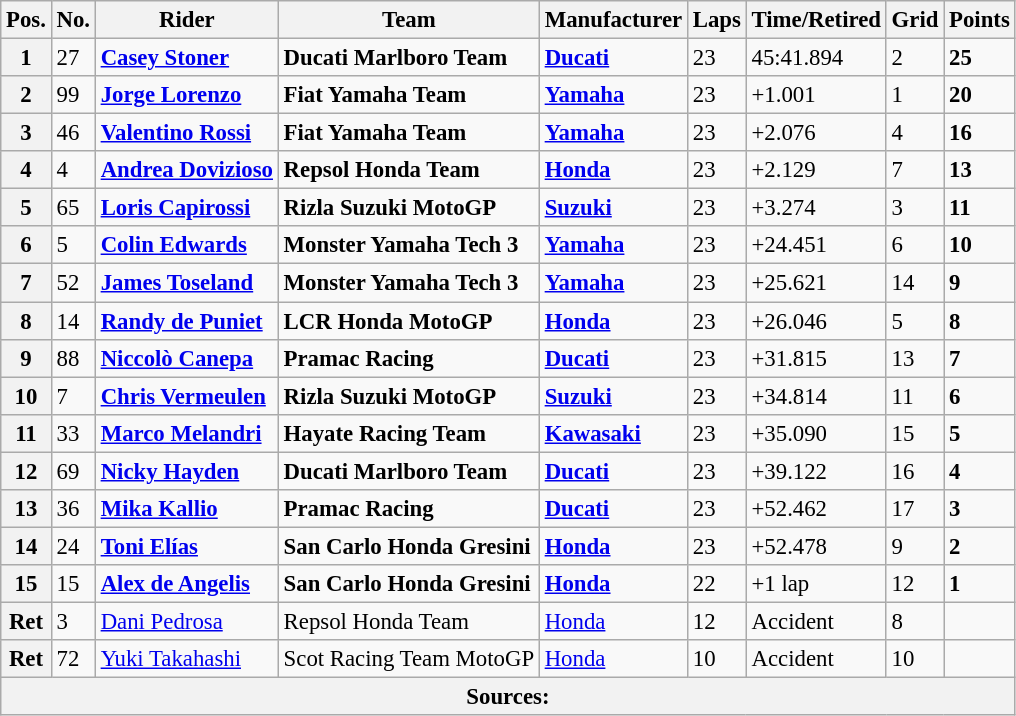<table class="wikitable" style="font-size: 95%;">
<tr>
<th>Pos.</th>
<th>No.</th>
<th>Rider</th>
<th>Team</th>
<th>Manufacturer</th>
<th>Laps</th>
<th>Time/Retired</th>
<th>Grid</th>
<th>Points</th>
</tr>
<tr>
<th>1</th>
<td>27</td>
<td> <strong><a href='#'>Casey Stoner</a></strong></td>
<td><strong>Ducati Marlboro Team</strong></td>
<td><strong><a href='#'>Ducati</a></strong></td>
<td>23</td>
<td>45:41.894</td>
<td>2</td>
<td><strong>25</strong></td>
</tr>
<tr>
<th>2</th>
<td>99</td>
<td> <strong><a href='#'>Jorge Lorenzo</a></strong></td>
<td><strong>Fiat Yamaha Team</strong></td>
<td><strong><a href='#'>Yamaha</a></strong></td>
<td>23</td>
<td>+1.001</td>
<td>1</td>
<td><strong>20</strong></td>
</tr>
<tr>
<th>3</th>
<td>46</td>
<td> <strong><a href='#'>Valentino Rossi</a></strong></td>
<td><strong>Fiat Yamaha Team</strong></td>
<td><strong><a href='#'>Yamaha</a></strong></td>
<td>23</td>
<td>+2.076</td>
<td>4</td>
<td><strong>16</strong></td>
</tr>
<tr>
<th>4</th>
<td>4</td>
<td> <strong><a href='#'>Andrea Dovizioso</a></strong></td>
<td><strong>Repsol Honda Team</strong></td>
<td><strong><a href='#'>Honda</a></strong></td>
<td>23</td>
<td>+2.129</td>
<td>7</td>
<td><strong>13</strong></td>
</tr>
<tr>
<th>5</th>
<td>65</td>
<td> <strong><a href='#'>Loris Capirossi</a></strong></td>
<td><strong>Rizla Suzuki MotoGP</strong></td>
<td><strong><a href='#'>Suzuki</a></strong></td>
<td>23</td>
<td>+3.274</td>
<td>3</td>
<td><strong>11</strong></td>
</tr>
<tr>
<th>6</th>
<td>5</td>
<td> <strong><a href='#'>Colin Edwards</a></strong></td>
<td><strong>Monster Yamaha Tech 3</strong></td>
<td><strong><a href='#'>Yamaha</a></strong></td>
<td>23</td>
<td>+24.451</td>
<td>6</td>
<td><strong>10</strong></td>
</tr>
<tr>
<th>7</th>
<td>52</td>
<td> <strong><a href='#'>James Toseland</a></strong></td>
<td><strong>Monster Yamaha Tech 3</strong></td>
<td><strong><a href='#'>Yamaha</a></strong></td>
<td>23</td>
<td>+25.621</td>
<td>14</td>
<td><strong>9</strong></td>
</tr>
<tr>
<th>8</th>
<td>14</td>
<td> <strong><a href='#'>Randy de Puniet</a></strong></td>
<td><strong>LCR Honda MotoGP</strong></td>
<td><strong><a href='#'>Honda</a></strong></td>
<td>23</td>
<td>+26.046</td>
<td>5</td>
<td><strong>8</strong></td>
</tr>
<tr>
<th>9</th>
<td>88</td>
<td> <strong><a href='#'>Niccolò Canepa</a></strong></td>
<td><strong>Pramac Racing</strong></td>
<td><strong><a href='#'>Ducati</a></strong></td>
<td>23</td>
<td>+31.815</td>
<td>13</td>
<td><strong>7</strong></td>
</tr>
<tr>
<th>10</th>
<td>7</td>
<td> <strong><a href='#'>Chris Vermeulen</a></strong></td>
<td><strong>Rizla Suzuki MotoGP</strong></td>
<td><strong><a href='#'>Suzuki</a></strong></td>
<td>23</td>
<td>+34.814</td>
<td>11</td>
<td><strong>6</strong></td>
</tr>
<tr>
<th>11</th>
<td>33</td>
<td> <strong><a href='#'>Marco Melandri</a></strong></td>
<td><strong>Hayate Racing Team</strong></td>
<td><strong><a href='#'>Kawasaki</a></strong></td>
<td>23</td>
<td>+35.090</td>
<td>15</td>
<td><strong>5</strong></td>
</tr>
<tr>
<th>12</th>
<td>69</td>
<td> <strong><a href='#'>Nicky Hayden</a></strong></td>
<td><strong>Ducati Marlboro Team</strong></td>
<td><strong><a href='#'>Ducati</a></strong></td>
<td>23</td>
<td>+39.122</td>
<td>16</td>
<td><strong>4</strong></td>
</tr>
<tr>
<th>13</th>
<td>36</td>
<td> <strong><a href='#'>Mika Kallio</a></strong></td>
<td><strong>Pramac Racing</strong></td>
<td><strong><a href='#'>Ducati</a></strong></td>
<td>23</td>
<td>+52.462</td>
<td>17</td>
<td><strong>3</strong></td>
</tr>
<tr>
<th>14</th>
<td>24</td>
<td> <strong><a href='#'>Toni Elías</a></strong></td>
<td><strong>San Carlo Honda Gresini</strong></td>
<td><strong><a href='#'>Honda</a></strong></td>
<td>23</td>
<td>+52.478</td>
<td>9</td>
<td><strong>2</strong></td>
</tr>
<tr>
<th>15</th>
<td>15</td>
<td> <strong><a href='#'>Alex de Angelis</a></strong></td>
<td><strong>San Carlo Honda Gresini</strong></td>
<td><strong><a href='#'>Honda</a></strong></td>
<td>22</td>
<td>+1 lap</td>
<td>12</td>
<td><strong>1</strong></td>
</tr>
<tr>
<th>Ret</th>
<td>3</td>
<td> <a href='#'>Dani Pedrosa</a></td>
<td>Repsol Honda Team</td>
<td><a href='#'>Honda</a></td>
<td>12</td>
<td>Accident</td>
<td>8</td>
<td></td>
</tr>
<tr>
<th>Ret</th>
<td>72</td>
<td> <a href='#'>Yuki Takahashi</a></td>
<td>Scot Racing Team MotoGP</td>
<td><a href='#'>Honda</a></td>
<td>10</td>
<td>Accident</td>
<td>10</td>
<td></td>
</tr>
<tr>
<th colspan=9>Sources: </th>
</tr>
</table>
